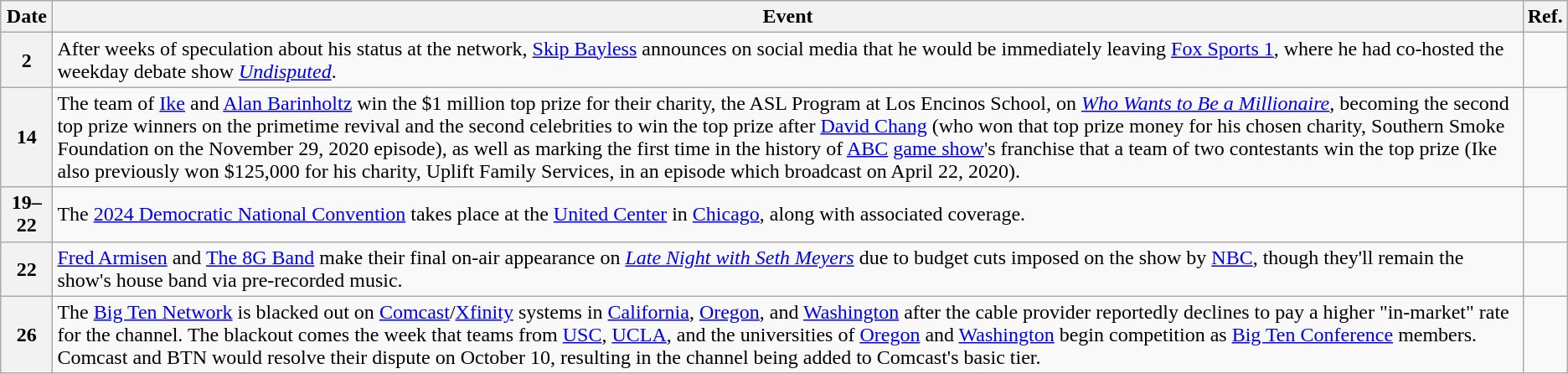<table class="wikitable sortable">
<tr>
<th>Date</th>
<th>Event</th>
<th>Ref.</th>
</tr>
<tr>
<th>2</th>
<td>After weeks of speculation about his status at the network, <a href='#'>Skip Bayless</a> announces on social media that he would be immediately leaving <a href='#'>Fox Sports 1</a>, where he had co-hosted the weekday debate show <em><a href='#'>Undisputed</a></em>.</td>
<td></td>
</tr>
<tr>
<th>14</th>
<td>The team of <a href='#'>Ike</a> and <a href='#'>Alan Barinholtz</a> win the $1 million top prize for their charity, the ASL Program at Los Encinos School, on <em><a href='#'>Who Wants to Be a Millionaire</a></em>, becoming the second top prize winners on the primetime revival and the second celebrities to win the top prize after <a href='#'>David Chang</a> (who won that top prize money for his chosen charity, Southern Smoke Foundation on the November 29, 2020 episode), as well as marking the first time in the history of <a href='#'>ABC</a> <a href='#'>game show</a>'s franchise that a team of two contestants win the top prize (Ike also previously won $125,000 for his charity, Uplift Family Services, in an episode which broadcast on April 22, 2020).</td>
<td></td>
</tr>
<tr>
<th>19–22</th>
<td>The <a href='#'>2024 Democratic National Convention</a> takes place at the <a href='#'>United Center</a> in <a href='#'>Chicago</a>, along with associated coverage.</td>
<td></td>
</tr>
<tr>
<th>22</th>
<td><a href='#'>Fred Armisen</a> and <a href='#'>The 8G Band</a> make their final on-air appearance on <em><a href='#'>Late Night with Seth Meyers</a></em> due to budget cuts imposed on the show by <a href='#'>NBC</a>, though they'll remain the show's house band via pre-recorded music.</td>
<td></td>
</tr>
<tr>
<th>26</th>
<td>The <a href='#'>Big Ten Network</a> is blacked out on <a href='#'>Comcast</a>/<a href='#'>Xfinity</a> systems in <a href='#'>California</a>, <a href='#'>Oregon</a>, and <a href='#'>Washington</a> after the cable provider reportedly declines to pay a higher "in-market" rate for the channel. The blackout comes the week that teams from <a href='#'>USC</a>, <a href='#'>UCLA</a>, and the universities of <a href='#'>Oregon</a> and <a href='#'>Washington</a> begin competition as <a href='#'>Big Ten Conference</a> members. Comcast and BTN would resolve their dispute on October 10, resulting in the channel being added to Comcast's basic tier.</td>
<td></td>
</tr>
</table>
